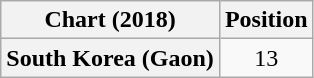<table class="wikitable plainrowheaders" style="text-align:center">
<tr>
<th>Chart (2018)</th>
<th>Position</th>
</tr>
<tr>
<th scope="row">South Korea (Gaon)</th>
<td>13</td>
</tr>
</table>
